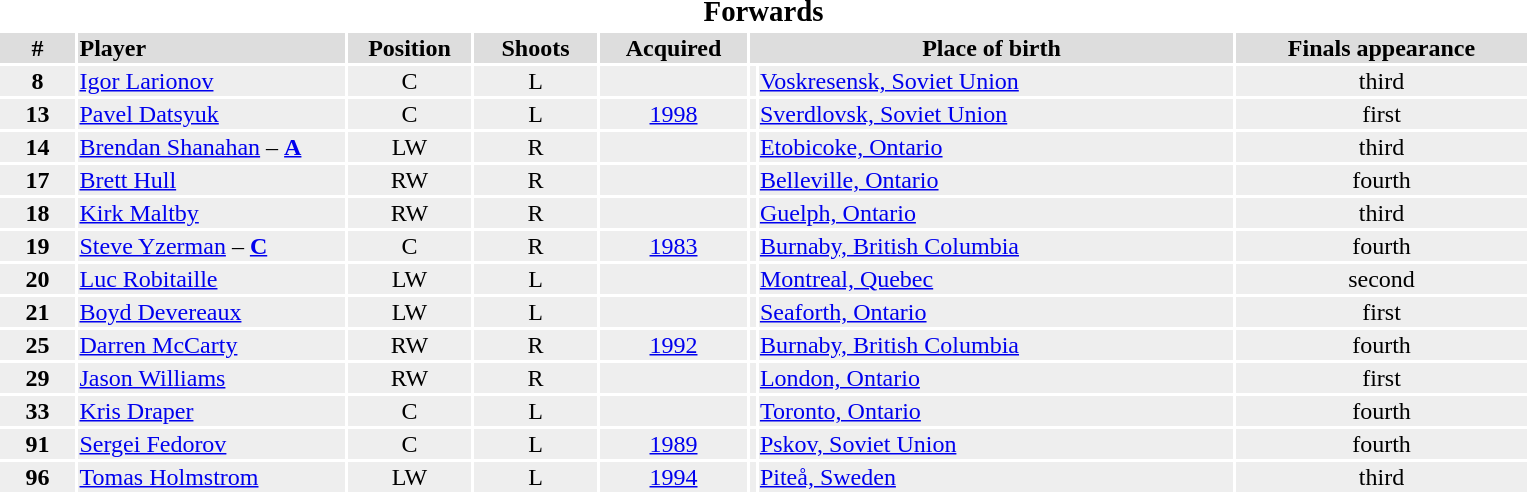<table style="text-align:center;">
<tr>
<th colspan="9"><big>Forwards</big></th>
</tr>
<tr style="background:#dddddd;">
<th style="width:3em">#</th>
<th style="width:11em; text-align:left">Player</th>
<th style="width:5em">Position</th>
<th style="width:5em">Shoots</th>
<th style="width:6em">Acquired</th>
<th style="width:20em" colspan="2">Place of birth</th>
<th style="width:12em">Finals appearance</th>
</tr>
<tr style="background:#eeeeee;">
<td><strong>8</strong></td>
<td align="left"><a href='#'>Igor Larionov</a></td>
<td>C</td>
<td>L</td>
<td></td>
<td></td>
<td align="left"><a href='#'>Voskresensk, Soviet Union</a></td>
<td>third </td>
</tr>
<tr style="background:#eeeeee;">
<td><strong>13</strong></td>
<td align="left"><a href='#'>Pavel Datsyuk</a></td>
<td>C</td>
<td>L</td>
<td><a href='#'>1998</a></td>
<td></td>
<td align="left"><a href='#'>Sverdlovsk, Soviet Union</a></td>
<td>first</td>
</tr>
<tr style="background:#eeeeee;">
<td><strong>14</strong></td>
<td align="left"><a href='#'>Brendan Shanahan</a> – <strong><a href='#'>A</a></strong></td>
<td>LW</td>
<td>R</td>
<td></td>
<td></td>
<td align="left"><a href='#'>Etobicoke, Ontario</a></td>
<td>third </td>
</tr>
<tr style="background:#eeeeee;">
<td><strong>17</strong></td>
<td align="left"><a href='#'>Brett Hull</a></td>
<td>RW</td>
<td>R</td>
<td></td>
<td></td>
<td align="left"><a href='#'>Belleville, Ontario</a></td>
<td>fourth </td>
</tr>
<tr style="background:#eeeeee;">
<td><strong>18</strong></td>
<td align="left"><a href='#'>Kirk Maltby</a></td>
<td>RW</td>
<td>R</td>
<td></td>
<td></td>
<td align="left"><a href='#'>Guelph, Ontario</a></td>
<td>third </td>
</tr>
<tr style="background:#eeeeee;">
<td><strong>19</strong></td>
<td align="left"><a href='#'>Steve Yzerman</a> – <strong><a href='#'>C</a></strong></td>
<td>C</td>
<td>R</td>
<td><a href='#'>1983</a></td>
<td></td>
<td align="left"><a href='#'>Burnaby, British Columbia</a></td>
<td>fourth </td>
</tr>
<tr style="background:#eeeeee;">
<td><strong>20</strong></td>
<td align="left"><a href='#'>Luc Robitaille</a></td>
<td>LW</td>
<td>L</td>
<td></td>
<td></td>
<td align="left"><a href='#'>Montreal, Quebec</a></td>
<td>second </td>
</tr>
<tr style="background:#eeeeee;">
<td><strong>21</strong></td>
<td align="left"><a href='#'>Boyd Devereaux</a></td>
<td>LW</td>
<td>L</td>
<td></td>
<td></td>
<td align="left"><a href='#'>Seaforth, Ontario</a></td>
<td>first</td>
</tr>
<tr style="background:#eeeeee;">
<td><strong>25</strong></td>
<td align="left"><a href='#'>Darren McCarty</a></td>
<td>RW</td>
<td>R</td>
<td><a href='#'>1992</a></td>
<td></td>
<td align="left"><a href='#'>Burnaby, British Columbia</a></td>
<td>fourth </td>
</tr>
<tr style="background:#eeeeee;">
<td><strong>29</strong></td>
<td align="left"><a href='#'>Jason Williams</a></td>
<td>RW</td>
<td>R</td>
<td></td>
<td></td>
<td align="left"><a href='#'>London, Ontario</a></td>
<td>first </td>
</tr>
<tr style="background:#eeeeee;">
<td><strong>33</strong></td>
<td align="left"><a href='#'>Kris Draper</a></td>
<td>C</td>
<td>L</td>
<td></td>
<td></td>
<td align="left"><a href='#'>Toronto, Ontario</a></td>
<td>fourth </td>
</tr>
<tr style="background:#eeeeee;">
<td><strong>91</strong></td>
<td align="left"><a href='#'>Sergei Fedorov</a></td>
<td>C</td>
<td>L</td>
<td><a href='#'>1989</a></td>
<td></td>
<td align="left"><a href='#'>Pskov, Soviet Union</a></td>
<td>fourth </td>
</tr>
<tr style="background:#eeeeee;">
<td><strong>96</strong></td>
<td align="left"><a href='#'>Tomas Holmstrom</a></td>
<td>LW</td>
<td>L</td>
<td><a href='#'>1994</a></td>
<td></td>
<td align="left"><a href='#'>Piteå, Sweden</a></td>
<td>third </td>
</tr>
</table>
